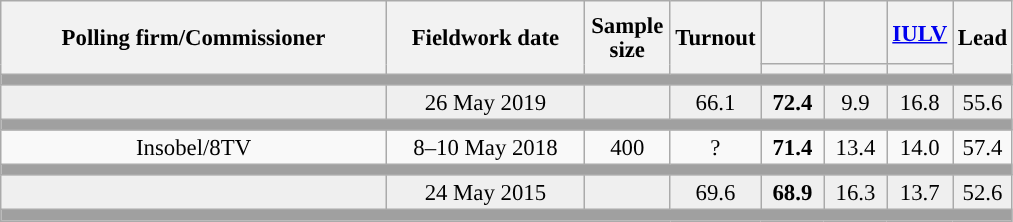<table class="wikitable collapsible collapsed" style="text-align:center; font-size:95%; line-height:16px;">
<tr style="height:42px;">
<th style="width:250px;" rowspan="2">Polling firm/Commissioner</th>
<th style="width:125px;" rowspan="2">Fieldwork date</th>
<th style="width:50px;" rowspan="2">Sample size</th>
<th style="width:45px;" rowspan="2">Turnout</th>
<th style="width:35px;"></th>
<th style="width:35px;"></th>
<th style="width:35px;"><a href='#'>IULV</a></th>
<th style="width:30px;" rowspan="2">Lead</th>
</tr>
<tr>
<th style="color:inherit;background:"></th>
<th style="color:inherit;background:"></th>
<th style="color:inherit;background:"></th>
</tr>
<tr>
<td colspan="8" style="background:#A0A0A0"></td>
</tr>
<tr style="background:#EFEFEF;">
<td><strong></strong></td>
<td>26 May 2019</td>
<td></td>
<td>66.1</td>
<td><strong>72.4</strong><br></td>
<td>9.9<br></td>
<td>16.8<br></td>
<td style="background:">55.6</td>
</tr>
<tr>
<td colspan="8" style="background:#A0A0A0"></td>
</tr>
<tr>
<td>Insobel/8TV</td>
<td>8–10 May 2018</td>
<td>400</td>
<td>?</td>
<td><strong>71.4</strong><br></td>
<td>13.4<br></td>
<td>14.0<br></td>
<td style="background:">57.4</td>
</tr>
<tr>
<td colspan="8" style="background:#A0A0A0"></td>
</tr>
<tr style="background:#EFEFEF;">
<td><strong></strong></td>
<td>24 May 2015</td>
<td></td>
<td>69.6</td>
<td><strong>68.9</strong><br></td>
<td>16.3<br></td>
<td>13.7<br></td>
<td style="background:">52.6</td>
</tr>
<tr>
<td colspan="8" style="background:#A0A0A0"></td>
</tr>
</table>
